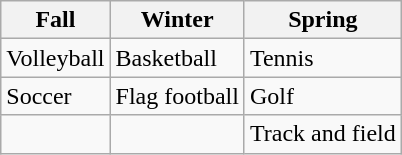<table class="wikitable" border="1">
<tr>
<th>Fall</th>
<th>Winter</th>
<th>Spring</th>
</tr>
<tr>
<td>Volleyball</td>
<td>Basketball</td>
<td>Tennis</td>
</tr>
<tr>
<td>Soccer</td>
<td>Flag football</td>
<td>Golf</td>
</tr>
<tr>
<td></td>
<td></td>
<td>Track and field</td>
</tr>
</table>
